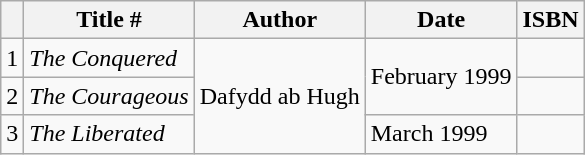<table class="wikitable">
<tr>
<th></th>
<th>Title #</th>
<th>Author</th>
<th>Date</th>
<th>ISBN</th>
</tr>
<tr>
<td>1</td>
<td><em>The Conquered</em></td>
<td rowspan="3">Dafydd ab Hugh</td>
<td rowspan="2">February 1999</td>
<td></td>
</tr>
<tr>
<td>2</td>
<td><em>The Courageous</em></td>
<td></td>
</tr>
<tr>
<td>3</td>
<td><em>The Liberated</em></td>
<td>March 1999</td>
<td></td>
</tr>
</table>
